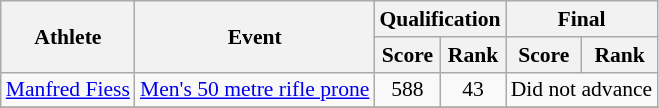<table class="wikitable" style="font-size:90%">
<tr>
<th rowspan="2">Athlete</th>
<th rowspan="2">Event</th>
<th colspan="2">Qualification</th>
<th colspan="2">Final</th>
</tr>
<tr>
<th>Score</th>
<th>Rank</th>
<th>Score</th>
<th>Rank</th>
</tr>
<tr>
<td rowspan=1><a href='#'>Manfred Fiess</a></td>
<td><a href='#'>Men's 50 metre rifle prone</a></td>
<td align="center">588</td>
<td align="center">43</td>
<td colspan="2"  align="center">Did not advance</td>
</tr>
<tr>
</tr>
</table>
